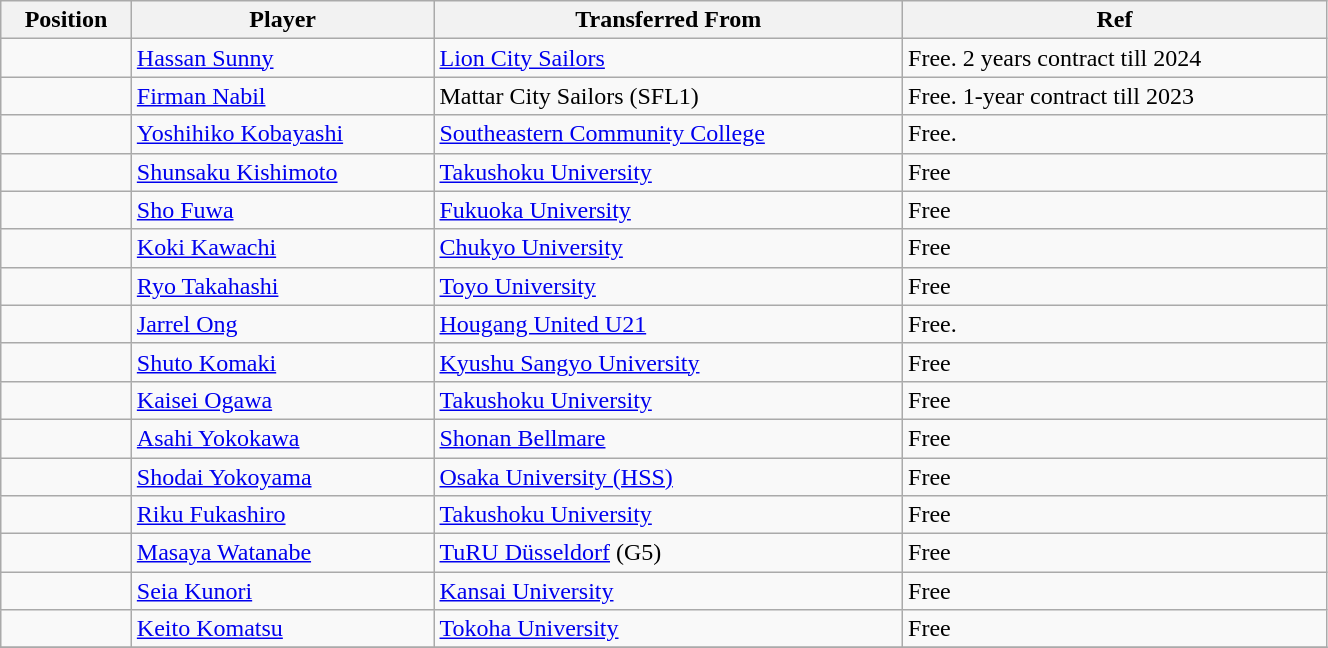<table class="wikitable sortable" style="width:70%; text-align:center; font-size:100%; text-align:left;">
<tr>
<th>Position</th>
<th>Player</th>
<th>Transferred From</th>
<th>Ref</th>
</tr>
<tr>
<td></td>
<td> <a href='#'>Hassan Sunny</a></td>
<td> <a href='#'>Lion City Sailors</a></td>
<td>Free. 2 years contract till 2024 </td>
</tr>
<tr>
<td></td>
<td> <a href='#'>Firman Nabil</a></td>
<td> Mattar City Sailors (SFL1)</td>
<td>Free. 1-year contract till 2023 </td>
</tr>
<tr>
<td></td>
<td> <a href='#'>Yoshihiko Kobayashi</a></td>
<td> <a href='#'>Southeastern Community College</a></td>
<td>Free.</td>
</tr>
<tr>
<td></td>
<td> <a href='#'>Shunsaku Kishimoto</a></td>
<td> <a href='#'>Takushoku University</a></td>
<td>Free </td>
</tr>
<tr>
<td></td>
<td> <a href='#'>Sho Fuwa</a></td>
<td> <a href='#'>Fukuoka University</a></td>
<td>Free </td>
</tr>
<tr>
<td></td>
<td> <a href='#'>Koki Kawachi</a></td>
<td> <a href='#'>Chukyo University</a></td>
<td>Free </td>
</tr>
<tr>
<td></td>
<td> <a href='#'>Ryo Takahashi</a></td>
<td> <a href='#'>Toyo University</a></td>
<td>Free </td>
</tr>
<tr>
<td></td>
<td> <a href='#'>Jarrel Ong</a></td>
<td> <a href='#'>Hougang United U21</a></td>
<td>Free.</td>
</tr>
<tr>
<td></td>
<td> <a href='#'>Shuto Komaki</a></td>
<td> <a href='#'>Kyushu Sangyo University</a></td>
<td>Free </td>
</tr>
<tr>
<td></td>
<td> <a href='#'>Kaisei Ogawa</a></td>
<td> <a href='#'>Takushoku University</a></td>
<td>Free </td>
</tr>
<tr>
<td></td>
<td> <a href='#'>Asahi Yokokawa</a></td>
<td> <a href='#'>Shonan Bellmare</a></td>
<td>Free </td>
</tr>
<tr>
<td></td>
<td> <a href='#'>Shodai Yokoyama</a></td>
<td> <a href='#'>Osaka University (HSS)</a></td>
<td>Free </td>
</tr>
<tr>
<td></td>
<td> <a href='#'>Riku Fukashiro</a></td>
<td> <a href='#'>Takushoku University</a></td>
<td>Free </td>
</tr>
<tr>
<td></td>
<td> <a href='#'>Masaya Watanabe</a></td>
<td> <a href='#'>TuRU Düsseldorf</a> (G5)</td>
<td>Free </td>
</tr>
<tr>
<td></td>
<td> <a href='#'>Seia Kunori</a></td>
<td> <a href='#'>Kansai University</a></td>
<td>Free </td>
</tr>
<tr>
<td></td>
<td> <a href='#'>Keito Komatsu</a></td>
<td> <a href='#'>Tokoha University</a></td>
<td>Free </td>
</tr>
<tr>
</tr>
</table>
